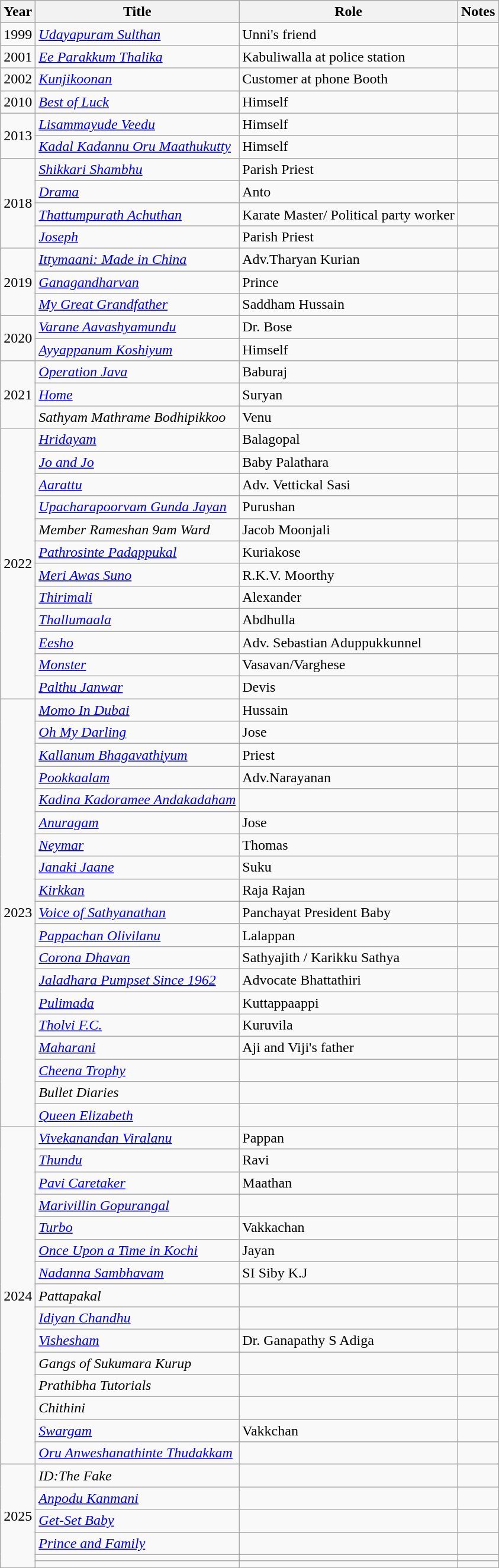<table class="wikitable sortable">
<tr>
<th>Year</th>
<th>Title</th>
<th>Role</th>
<th class="unsortable">Notes</th>
</tr>
<tr>
<td>1999</td>
<td><em><a href='#'>Udayapuram Sulthan</a></em></td>
<td>Unni's friend</td>
<td></td>
</tr>
<tr>
<td>2001</td>
<td><em><a href='#'>Ee Parakkum Thalika</a></em></td>
<td>Kabuliwalla at police station</td>
<td></td>
</tr>
<tr>
<td>2002</td>
<td><em><a href='#'>Kunjikoonan</a></em></td>
<td>Customer at phone Booth</td>
<td></td>
</tr>
<tr>
<td>2010</td>
<td><em><a href='#'>Best of Luck</a></em></td>
<td>Himself</td>
<td></td>
</tr>
<tr>
<td rowspan=2>2013</td>
<td><em><a href='#'>Lisammayude Veedu</a></em></td>
<td>Himself</td>
<td></td>
</tr>
<tr>
<td><em><a href='#'>Kadal Kadannu Oru Maathukutty</a></em></td>
<td>Himself</td>
<td></td>
</tr>
<tr>
<td rowspan=4>2018</td>
<td><em><a href='#'>Shikkari Shambhu</a></em></td>
<td>Parish Priest</td>
<td></td>
</tr>
<tr>
<td><a href='#'><em>Drama</em></a></td>
<td>Anto</td>
<td></td>
</tr>
<tr>
<td><em><a href='#'>Thattumpurath Achuthan</a></em></td>
<td>Karate Master/ Political party worker</td>
<td></td>
</tr>
<tr>
<td><a href='#'><em>Joseph</em></a></td>
<td>Parish Priest</td>
<td></td>
</tr>
<tr>
<td rowspan=3>2019</td>
<td><em><a href='#'>Ittymaani: Made in China</a></em></td>
<td>Adv.Tharyan Kurian</td>
<td></td>
</tr>
<tr>
<td><em><a href='#'>Ganagandharvan</a></em></td>
<td>Prince</td>
<td></td>
</tr>
<tr>
<td><em><a href='#'>My Great Grandfather</a></em></td>
<td>Saddham Hussain</td>
<td></td>
</tr>
<tr>
<td rowspan=2>2020</td>
<td><em><a href='#'>Varane Aavashyamundu</a></em></td>
<td>Dr. Bose</td>
<td></td>
</tr>
<tr>
<td><em><a href='#'>Ayyappanum Koshiyum</a></em></td>
<td>Himself</td>
<td></td>
</tr>
<tr>
<td rowspan=3>2021</td>
<td><em><a href='#'>Operation Java</a></em></td>
<td>Baburaj</td>
<td></td>
</tr>
<tr>
<td><em><a href='#'>Home</a></em></td>
<td>Suryan</td>
<td></td>
</tr>
<tr>
<td><em>Sathyam Mathrame Bodhipikkoo</em></td>
<td>Venu</td>
<td></td>
</tr>
<tr>
<td rowspan=12>2022</td>
<td><em><a href='#'>Hridayam</a></em></td>
<td>Balagopal</td>
<td></td>
</tr>
<tr>
<td><em><a href='#'>Jo and Jo</a></em></td>
<td>Baby Palathara</td>
<td></td>
</tr>
<tr>
<td><em><a href='#'>Aarattu</a></em></td>
<td>Adv. Vettickal Sasi</td>
<td></td>
</tr>
<tr>
<td><em><a href='#'>Upacharapoorvam Gunda Jayan</a></em></td>
<td>Purushan</td>
<td></td>
</tr>
<tr>
<td><em>Member Rameshan 9am Ward</em></td>
<td>Jacob Moonjali</td>
<td></td>
</tr>
<tr>
<td><em><a href='#'>Pathrosinte Padappukal</a></em></td>
<td>Kuriakose</td>
<td></td>
</tr>
<tr>
<td><em><a href='#'>Meri Awas Suno</a></em></td>
<td>R.K.V. Moorthy</td>
<td></td>
</tr>
<tr>
<td><em><a href='#'>Thirimali</a></em></td>
<td>Alexander</td>
<td></td>
</tr>
<tr>
<td><em><a href='#'>Thallumaala</a></em></td>
<td>Abdhulla</td>
<td></td>
</tr>
<tr>
<td><em><a href='#'>Eesho</a></em></td>
<td>Adv. Sebastian Aduppukkunnel</td>
<td></td>
</tr>
<tr>
<td><em><a href='#'>Monster</a></em></td>
<td>Vasavan/Varghese</td>
<td></td>
</tr>
<tr>
<td><em><a href='#'>Palthu Janwar</a></em></td>
<td>Devis</td>
<td></td>
</tr>
<tr>
<td rowspan=19>2023</td>
<td><em><a href='#'>Momo In Dubai</a></em></td>
<td>Hussain</td>
<td></td>
</tr>
<tr>
<td><em><a href='#'>Oh My Darling</a></em></td>
<td>Jose</td>
<td></td>
</tr>
<tr>
<td><em><a href='#'>Kallanum Bhagavathiyum</a></em></td>
<td>Priest</td>
<td></td>
</tr>
<tr>
<td><em><a href='#'>Pookkaalam</a></em></td>
<td>Adv.Narayanan</td>
<td></td>
</tr>
<tr>
<td><em><a href='#'>Kadina Kadoramee Andakadaham</a></em></td>
<td></td>
<td></td>
</tr>
<tr>
<td><em><a href='#'>Anuragam</a></em></td>
<td>Jose</td>
<td></td>
</tr>
<tr>
<td><em><a href='#'>Neymar</a></em></td>
<td>Thomas</td>
<td></td>
</tr>
<tr>
<td><em><a href='#'>Janaki Jaane</a></em></td>
<td>Suku</td>
<td></td>
</tr>
<tr>
<td><em><a href='#'>Kirkkan</a></em></td>
<td>Raja Rajan</td>
<td></td>
</tr>
<tr>
<td><em><a href='#'>Voice of Sathyanathan</a></em></td>
<td>Panchayat President Baby</td>
<td></td>
</tr>
<tr>
<td><em><a href='#'>Pappachan Olivilanu</a></em></td>
<td>Lalappan</td>
<td></td>
</tr>
<tr>
<td><em><a href='#'>Corona Dhavan</a></em></td>
<td>Sathyajith / Karikku Sathya</td>
<td></td>
</tr>
<tr>
<td><em><a href='#'>Jaladhara Pumpset Since 1962</a></em></td>
<td>Advocate Bhattathiri</td>
<td></td>
</tr>
<tr>
<td><em><a href='#'>Pulimada</a></em></td>
<td>Kuttappaappi</td>
<td></td>
</tr>
<tr>
<td><em><a href='#'>Tholvi F.C.</a></em></td>
<td>Kuruvila</td>
<td></td>
</tr>
<tr>
<td><em><a href='#'>Maharani</a></em></td>
<td>Aji and Viji's father</td>
<td></td>
</tr>
<tr>
<td><em><a href='#'>Cheena Trophy</a></em></td>
<td></td>
<td></td>
</tr>
<tr>
<td><em>Bullet Diaries</em></td>
<td></td>
<td></td>
</tr>
<tr>
<td><em><a href='#'>Queen Elizabeth</a></em></td>
<td></td>
<td></td>
</tr>
<tr>
<td rowspan=15>2024</td>
<td><em><a href='#'>Vivekanandan Viralanu</a></em></td>
<td>Pappan</td>
<td></td>
</tr>
<tr>
<td><em><a href='#'>Thundu</a></em></td>
<td>Ravi</td>
<td></td>
</tr>
<tr>
<td><em><a href='#'>Pavi Caretaker</a></em></td>
<td>Maathan</td>
<td></td>
</tr>
<tr>
<td><em><a href='#'>Marivillin Gopurangal</a></em></td>
<td></td>
<td></td>
</tr>
<tr>
<td><em><a href='#'>Turbo</a></em></td>
<td>Vakkachan</td>
<td></td>
</tr>
<tr>
<td><em><a href='#'>Once Upon a Time in Kochi</a></em></td>
<td>Jayan</td>
<td></td>
</tr>
<tr>
<td><em><a href='#'>Nadanna Sambhavam</a></em></td>
<td>SI Siby K.J</td>
<td></td>
</tr>
<tr>
<td><em>Pattapakal</em></td>
<td></td>
<td></td>
</tr>
<tr>
<td><em><a href='#'>Idiyan Chandhu</a></em></td>
<td></td>
<td></td>
</tr>
<tr>
<td><em><a href='#'>Vishesham</a></em></td>
<td>Dr. Ganapathy S Adiga</td>
<td></td>
</tr>
<tr>
<td><em>Gangs of Sukumara Kurup</em></td>
<td></td>
<td></td>
</tr>
<tr>
<td><em>Prathibha Tutorials</em></td>
<td></td>
<td></td>
</tr>
<tr>
<td><em>Chithini</em></td>
<td></td>
<td></td>
</tr>
<tr>
<td><em><a href='#'>Swargam</a></em></td>
<td>Vakkchan</td>
<td></td>
</tr>
<tr>
<td><em><a href='#'>Oru Anweshanathinte Thudakkam</a></em></td>
<td></td>
<td></td>
</tr>
<tr>
<td rowspan=6>2025</td>
<td><em>ID:The Fake</em></td>
<td></td>
<td></td>
</tr>
<tr>
<td><em><a href='#'>Anpodu Kanmani</a></em></td>
<td></td>
<td></td>
</tr>
<tr>
<td><em><a href='#'>Get-Set Baby</a></em></td>
<td></td>
<td></td>
</tr>
<tr>
<td><em><a href='#'>Prince and Family</a></em></td>
<td></td>
<td></td>
</tr>
<tr>
<td></td>
<td></td>
<td></td>
</tr>
<tr>
<td></td>
<td></td>
<td></td>
</tr>
<tr>
</tr>
</table>
